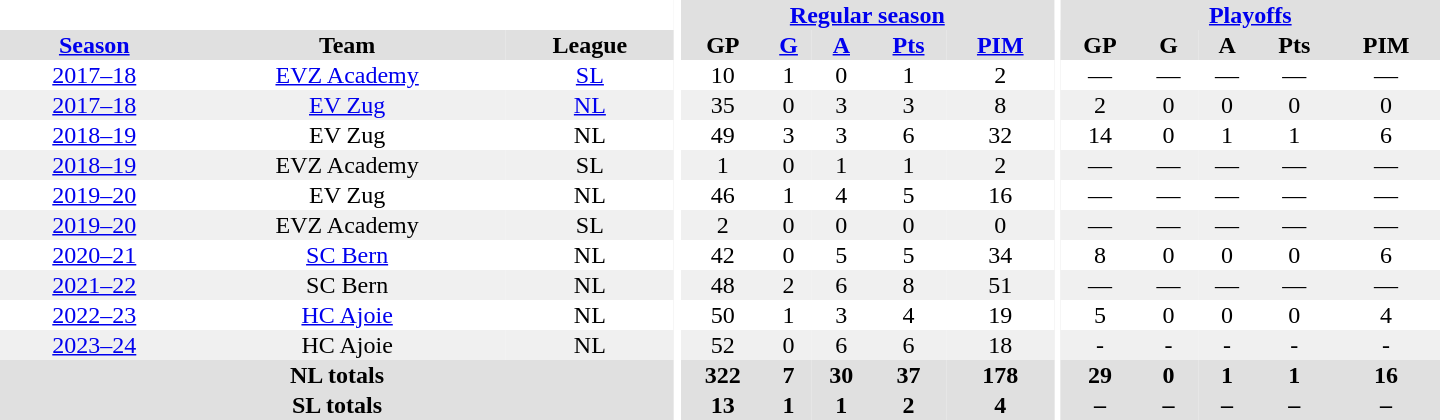<table border="0" cellpadding="1" cellspacing="0" style="text-align:center; width:60em">
<tr bgcolor="#e0e0e0">
<th colspan="3" bgcolor="#ffffff"></th>
<th rowspan="99" bgcolor="#ffffff"></th>
<th colspan="5"><a href='#'>Regular season</a></th>
<th rowspan="99" bgcolor="#ffffff"></th>
<th colspan="5"><a href='#'>Playoffs</a></th>
</tr>
<tr bgcolor="#e0e0e0">
<th><a href='#'>Season</a></th>
<th>Team</th>
<th>League</th>
<th>GP</th>
<th><a href='#'>G</a></th>
<th><a href='#'>A</a></th>
<th><a href='#'>Pts</a></th>
<th><a href='#'>PIM</a></th>
<th>GP</th>
<th>G</th>
<th>A</th>
<th>Pts</th>
<th>PIM</th>
</tr>
<tr>
<td><a href='#'>2017–18</a></td>
<td><a href='#'>EVZ Academy</a></td>
<td><a href='#'>SL</a></td>
<td>10</td>
<td>1</td>
<td>0</td>
<td>1</td>
<td>2</td>
<td>—</td>
<td>—</td>
<td>—</td>
<td>—</td>
<td>—</td>
</tr>
<tr bgcolor="#f0f0f0">
<td><a href='#'>2017–18</a></td>
<td><a href='#'>EV Zug</a></td>
<td><a href='#'>NL</a></td>
<td>35</td>
<td>0</td>
<td>3</td>
<td>3</td>
<td>8</td>
<td>2</td>
<td>0</td>
<td>0</td>
<td>0</td>
<td>0</td>
</tr>
<tr>
<td><a href='#'>2018–19</a></td>
<td>EV Zug</td>
<td>NL</td>
<td>49</td>
<td>3</td>
<td>3</td>
<td>6</td>
<td>32</td>
<td>14</td>
<td>0</td>
<td>1</td>
<td>1</td>
<td>6</td>
</tr>
<tr bgcolor="#f0f0f0">
<td><a href='#'>2018–19</a></td>
<td>EVZ Academy</td>
<td>SL</td>
<td>1</td>
<td>0</td>
<td>1</td>
<td>1</td>
<td>2</td>
<td>—</td>
<td>—</td>
<td>—</td>
<td>—</td>
<td>—</td>
</tr>
<tr>
<td><a href='#'>2019–20</a></td>
<td>EV Zug</td>
<td>NL</td>
<td>46</td>
<td>1</td>
<td>4</td>
<td>5</td>
<td>16</td>
<td>—</td>
<td>—</td>
<td>—</td>
<td>—</td>
<td>—</td>
</tr>
<tr bgcolor="#f0f0f0">
<td><a href='#'>2019–20</a></td>
<td>EVZ Academy</td>
<td>SL</td>
<td>2</td>
<td>0</td>
<td>0</td>
<td>0</td>
<td>0</td>
<td>—</td>
<td>—</td>
<td>—</td>
<td>—</td>
<td>—</td>
</tr>
<tr>
<td><a href='#'>2020–21</a></td>
<td><a href='#'>SC Bern</a></td>
<td>NL</td>
<td>42</td>
<td>0</td>
<td>5</td>
<td>5</td>
<td>34</td>
<td>8</td>
<td>0</td>
<td>0</td>
<td>0</td>
<td>6</td>
</tr>
<tr bgcolor="#f0f0f0">
<td><a href='#'>2021–22</a></td>
<td>SC Bern</td>
<td>NL</td>
<td>48</td>
<td>2</td>
<td>6</td>
<td>8</td>
<td>51</td>
<td>—</td>
<td>—</td>
<td>—</td>
<td>—</td>
<td>—</td>
</tr>
<tr>
<td><a href='#'>2022–23</a></td>
<td><a href='#'>HC Ajoie</a></td>
<td>NL</td>
<td>50</td>
<td>1</td>
<td>3</td>
<td>4</td>
<td>19</td>
<td>5</td>
<td>0</td>
<td>0</td>
<td>0</td>
<td>4</td>
</tr>
<tr bgcolor="#f0f0f0">
<td><a href='#'>2023–24</a></td>
<td>HC Ajoie</td>
<td>NL</td>
<td>52</td>
<td>0</td>
<td>6</td>
<td>6</td>
<td>18</td>
<td>-</td>
<td>-</td>
<td>-</td>
<td>-</td>
<td>-</td>
</tr>
<tr bgcolor="#e0e0e0">
<th colspan="3">NL totals</th>
<th>322</th>
<th>7</th>
<th>30</th>
<th>37</th>
<th>178</th>
<th>29</th>
<th>0</th>
<th>1</th>
<th>1</th>
<th>16</th>
</tr>
<tr bgcolor="#e0e0e0">
<th colspan="3">SL totals</th>
<th>13</th>
<th>1</th>
<th>1</th>
<th>2</th>
<th>4</th>
<th>–</th>
<th>–</th>
<th>–</th>
<th>–</th>
<th>–</th>
</tr>
</table>
